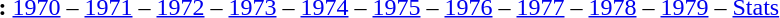<table id="toc" border="0">
<tr>
<th>:</th>
<td><a href='#'>1970</a> – <a href='#'>1971</a> – <a href='#'>1972</a> – <a href='#'>1973</a> – <a href='#'>1974</a> – <a href='#'>1975</a> – <a href='#'>1976</a> – <a href='#'>1977</a> – <a href='#'>1978</a> – <a href='#'>1979</a> – <a href='#'>Stats</a></td>
</tr>
</table>
